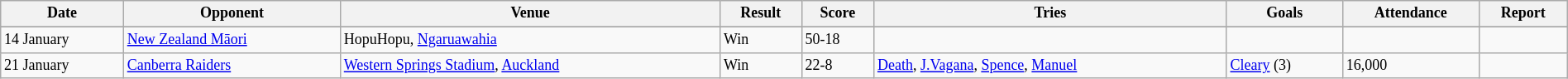<table class="wikitable" style="font-size:75%;" width="100%">
<tr>
<th>Date</th>
<th>Opponent</th>
<th>Venue</th>
<th>Result</th>
<th>Score</th>
<th>Tries</th>
<th>Goals</th>
<th>Attendance</th>
<th>Report</th>
</tr>
<tr>
</tr>
<tr>
<td>14 January</td>
<td> <a href='#'>New Zealand Māori</a></td>
<td>HopuHopu, <a href='#'>Ngaruawahia</a></td>
<td>Win</td>
<td>50-18</td>
<td></td>
<td></td>
<td></td>
<td></td>
</tr>
<tr>
<td>21 January</td>
<td> <a href='#'>Canberra Raiders</a></td>
<td><a href='#'>Western Springs Stadium</a>, <a href='#'>Auckland</a></td>
<td>Win</td>
<td>22-8</td>
<td><a href='#'>Death</a>, <a href='#'>J.Vagana</a>, <a href='#'>Spence</a>, <a href='#'>Manuel</a></td>
<td><a href='#'>Cleary</a> (3)</td>
<td>16,000</td>
<td></td>
</tr>
</table>
